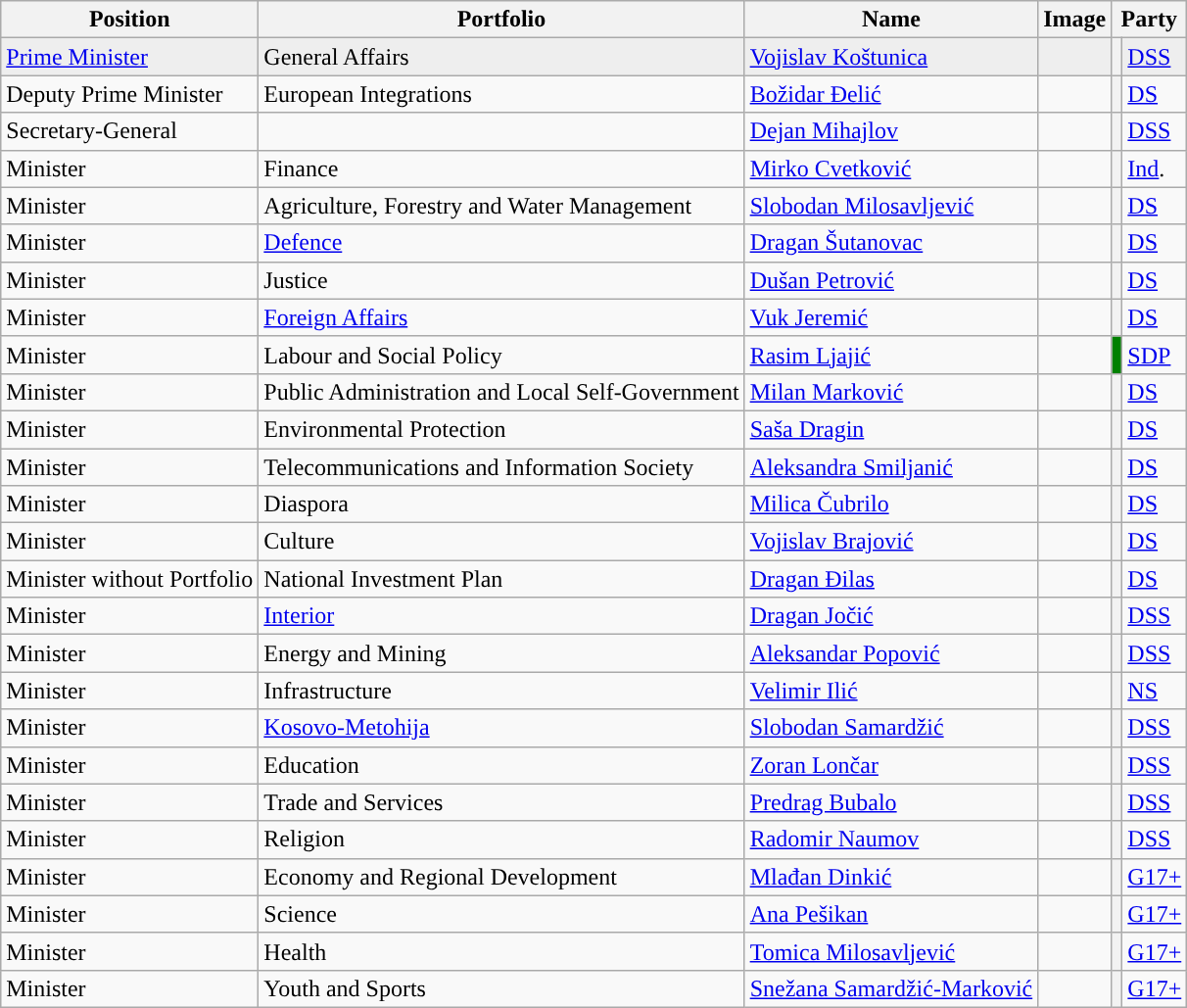<table class="wikitable">
<tr>
<th>Position</th>
<th>Portfolio</th>
<th>Name</th>
<th>Image</th>
<th colspan="2">Party</th>
</tr>
<tr bgcolor="#EEEEEE">
<td><a href='#'>Prime Minister</a></td>
<td>General Affairs</td>
<td><a href='#'>Vojislav Koštunica</a></td>
<td></td>
<th style="background:"></th>
<td><a href='#'>DSS</a></td>
</tr>
<tr>
<td>Deputy Prime Minister</td>
<td>European Integrations</td>
<td><a href='#'>Božidar Đelić</a></td>
<td></td>
<th style="background:"></th>
<td><a href='#'>DS</a></td>
</tr>
<tr>
<td>Secretary-General</td>
<td></td>
<td><a href='#'>Dejan Mihajlov</a></td>
<td></td>
<th style="background:"></th>
<td><a href='#'>DSS</a></td>
</tr>
<tr>
<td>Minister</td>
<td>Finance</td>
<td><a href='#'>Mirko Cvetković</a></td>
<td></td>
<th style="background:"></th>
<td><a href='#'>Ind</a>.</td>
</tr>
<tr>
<td>Minister</td>
<td>Agriculture, Forestry and Water Management</td>
<td><a href='#'>Slobodan Milosavljević</a></td>
<td></td>
<th style="background:"></th>
<td><a href='#'>DS</a></td>
</tr>
<tr>
<td>Minister</td>
<td><a href='#'>Defence</a></td>
<td><a href='#'>Dragan Šutanovac</a></td>
<td></td>
<th style="background:"></th>
<td><a href='#'>DS</a></td>
</tr>
<tr>
<td>Minister</td>
<td>Justice</td>
<td><a href='#'>Dušan Petrović</a></td>
<td></td>
<th style="background:"></th>
<td><a href='#'>DS</a></td>
</tr>
<tr>
<td>Minister</td>
<td><a href='#'>Foreign Affairs</a></td>
<td><a href='#'>Vuk Jeremić</a></td>
<td></td>
<th style="background:"></th>
<td><a href='#'>DS</a></td>
</tr>
<tr>
<td>Minister</td>
<td>Labour and Social Policy</td>
<td><a href='#'>Rasim Ljajić</a></td>
<td></td>
<th style="background:green;"></th>
<td><a href='#'>SDP</a></td>
</tr>
<tr>
<td>Minister</td>
<td>Public Administration and Local Self-Government</td>
<td><a href='#'>Milan Marković</a></td>
<td></td>
<th style="background:"></th>
<td><a href='#'>DS</a></td>
</tr>
<tr>
<td>Minister</td>
<td>Environmental Protection</td>
<td><a href='#'>Saša Dragin</a></td>
<td></td>
<th style="background:"></th>
<td><a href='#'>DS</a></td>
</tr>
<tr>
<td>Minister</td>
<td>Telecommunications and Information Society</td>
<td><a href='#'>Aleksandra Smiljanić</a></td>
<td></td>
<th style="background:"></th>
<td><a href='#'>DS</a></td>
</tr>
<tr>
<td>Minister</td>
<td>Diaspora</td>
<td><a href='#'>Milica Čubrilo</a></td>
<td></td>
<th style="background:"></th>
<td><a href='#'>DS</a></td>
</tr>
<tr>
<td>Minister</td>
<td>Culture</td>
<td><a href='#'>Vojislav Brajović</a></td>
<td></td>
<th style="background:"></th>
<td><a href='#'>DS</a></td>
</tr>
<tr>
<td>Minister without Portfolio</td>
<td>National Investment Plan</td>
<td><a href='#'>Dragan Đilas</a></td>
<td></td>
<th style="background:"></th>
<td><a href='#'>DS</a></td>
</tr>
<tr>
<td>Minister</td>
<td><a href='#'>Interior</a></td>
<td><a href='#'>Dragan Jočić</a></td>
<td></td>
<th style="background:"></th>
<td><a href='#'>DSS</a></td>
</tr>
<tr>
<td>Minister</td>
<td>Energy and Mining</td>
<td><a href='#'>Aleksandar Popović</a></td>
<td></td>
<th style="background:"></th>
<td><a href='#'>DSS</a></td>
</tr>
<tr>
<td>Minister</td>
<td>Infrastructure</td>
<td><a href='#'>Velimir Ilić</a></td>
<td></td>
<th style="background:"></th>
<td><a href='#'>NS</a></td>
</tr>
<tr>
<td>Minister</td>
<td><a href='#'>Kosovo-Metohija</a></td>
<td><a href='#'>Slobodan Samardžić</a></td>
<td></td>
<th style="background:"></th>
<td><a href='#'>DSS</a></td>
</tr>
<tr>
<td>Minister</td>
<td>Education</td>
<td><a href='#'>Zoran Lončar</a></td>
<td></td>
<th style="background:"></th>
<td><a href='#'>DSS</a></td>
</tr>
<tr>
<td>Minister</td>
<td>Trade and Services</td>
<td><a href='#'>Predrag Bubalo</a></td>
<td></td>
<th style="background:"></th>
<td><a href='#'>DSS</a></td>
</tr>
<tr>
<td>Minister</td>
<td>Religion</td>
<td><a href='#'>Radomir Naumov</a></td>
<td></td>
<th style="background:"></th>
<td><a href='#'>DSS</a></td>
</tr>
<tr>
<td>Minister</td>
<td>Economy and Regional Development</td>
<td><a href='#'>Mlađan Dinkić</a></td>
<td></td>
<th style="background:"></th>
<td><a href='#'>G17+</a></td>
</tr>
<tr>
<td>Minister</td>
<td>Science</td>
<td><a href='#'>Ana Pešikan</a></td>
<td></td>
<th style="background:"></th>
<td><a href='#'>G17+</a></td>
</tr>
<tr>
<td>Minister</td>
<td>Health</td>
<td><a href='#'>Tomica Milosavljević</a></td>
<td></td>
<th style="background:"></th>
<td><a href='#'>G17+</a></td>
</tr>
<tr>
<td>Minister</td>
<td>Youth and Sports</td>
<td><a href='#'>Snežana Samardžić-Marković</a></td>
<td></td>
<th style="background:"></th>
<td><a href='#'>G17+</a></td>
</tr>
</table>
